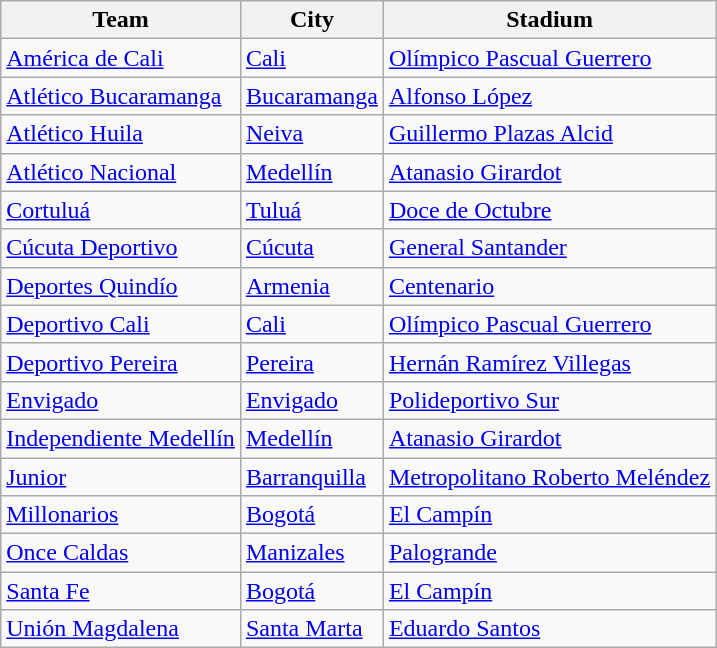<table class="wikitable sortable">
<tr>
<th>Team</th>
<th>City</th>
<th>Stadium</th>
</tr>
<tr>
<td><a href='#'>América de Cali</a></td>
<td><a href='#'>Cali</a></td>
<td><a href='#'>Olímpico Pascual Guerrero</a></td>
</tr>
<tr>
<td><a href='#'>Atlético Bucaramanga</a></td>
<td><a href='#'>Bucaramanga</a></td>
<td><a href='#'>Alfonso López</a></td>
</tr>
<tr>
<td><a href='#'>Atlético Huila</a></td>
<td><a href='#'>Neiva</a></td>
<td><a href='#'>Guillermo Plazas Alcid</a></td>
</tr>
<tr>
<td><a href='#'>Atlético Nacional</a></td>
<td><a href='#'>Medellín</a></td>
<td><a href='#'>Atanasio Girardot</a></td>
</tr>
<tr>
<td><a href='#'>Cortuluá</a></td>
<td><a href='#'>Tuluá</a></td>
<td><a href='#'>Doce de Octubre</a></td>
</tr>
<tr>
<td><a href='#'>Cúcuta Deportivo</a></td>
<td><a href='#'>Cúcuta</a></td>
<td><a href='#'>General Santander</a></td>
</tr>
<tr>
<td><a href='#'>Deportes Quindío</a></td>
<td><a href='#'>Armenia</a></td>
<td><a href='#'>Centenario</a></td>
</tr>
<tr>
<td><a href='#'>Deportivo Cali</a></td>
<td><a href='#'>Cali</a></td>
<td><a href='#'>Olímpico Pascual Guerrero</a></td>
</tr>
<tr>
<td><a href='#'>Deportivo Pereira</a></td>
<td><a href='#'>Pereira</a></td>
<td><a href='#'>Hernán Ramírez Villegas</a></td>
</tr>
<tr>
<td><a href='#'>Envigado</a></td>
<td><a href='#'>Envigado</a></td>
<td><a href='#'>Polideportivo Sur</a></td>
</tr>
<tr>
<td><a href='#'>Independiente Medellín</a></td>
<td><a href='#'>Medellín</a></td>
<td><a href='#'>Atanasio Girardot</a></td>
</tr>
<tr>
<td><a href='#'>Junior</a></td>
<td><a href='#'>Barranquilla</a></td>
<td><a href='#'>Metropolitano Roberto Meléndez</a></td>
</tr>
<tr>
<td><a href='#'>Millonarios</a></td>
<td><a href='#'>Bogotá</a></td>
<td><a href='#'>El Campín</a></td>
</tr>
<tr>
<td><a href='#'>Once Caldas</a></td>
<td><a href='#'>Manizales</a></td>
<td><a href='#'>Palogrande</a></td>
</tr>
<tr>
<td><a href='#'>Santa Fe</a></td>
<td><a href='#'>Bogotá</a></td>
<td><a href='#'>El Campín</a></td>
</tr>
<tr>
<td><a href='#'>Unión Magdalena</a></td>
<td><a href='#'>Santa Marta</a></td>
<td><a href='#'>Eduardo Santos</a></td>
</tr>
</table>
